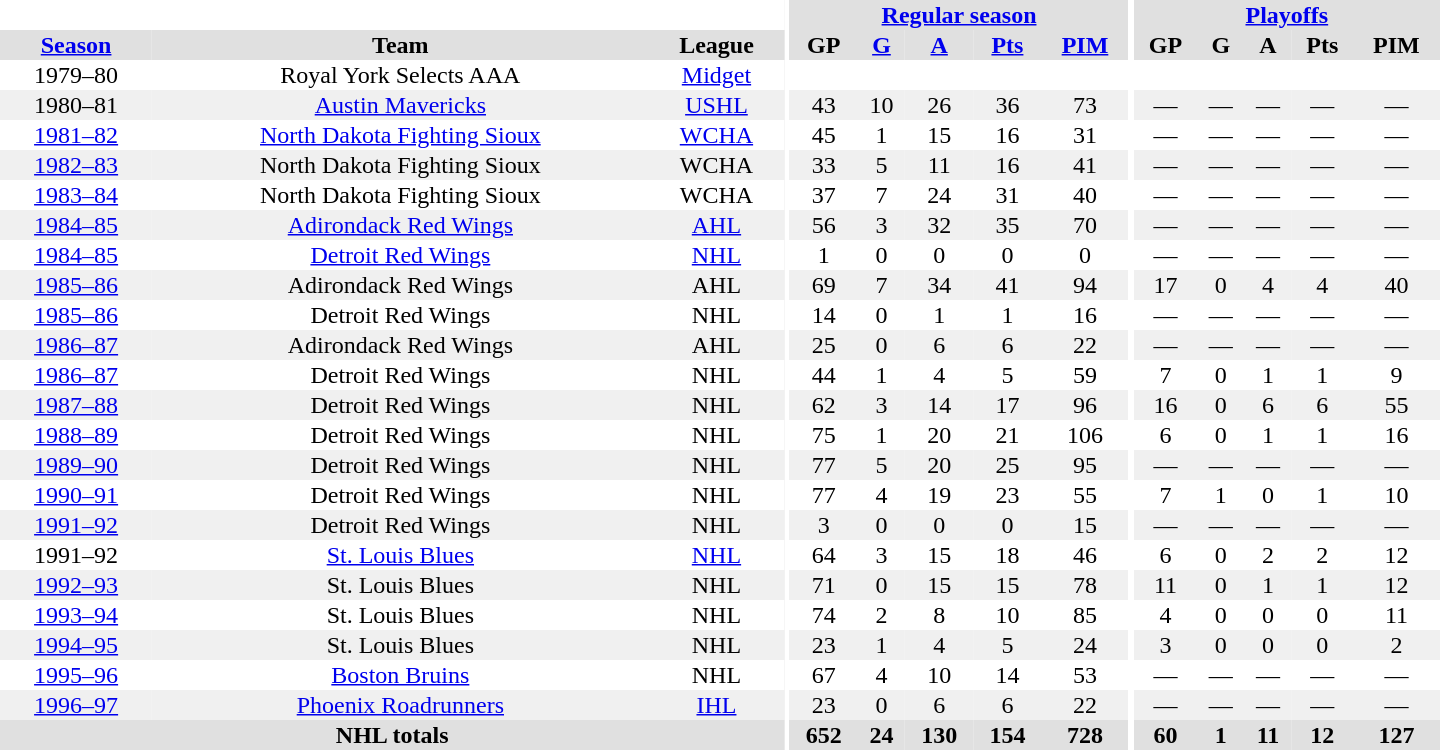<table border="0" cellpadding="1" cellspacing="0" style="text-align:center; width:60em">
<tr bgcolor="#e0e0e0">
<th colspan="3"  bgcolor="#ffffff"></th>
<th rowspan="100" bgcolor="#ffffff"></th>
<th colspan="5"><a href='#'>Regular season</a></th>
<th rowspan="100" bgcolor="#ffffff"></th>
<th colspan="5"><a href='#'>Playoffs</a></th>
</tr>
<tr bgcolor="#e0e0e0">
<th><a href='#'>Season</a></th>
<th>Team</th>
<th>League</th>
<th>GP</th>
<th><a href='#'>G</a></th>
<th><a href='#'>A</a></th>
<th><a href='#'>Pts</a></th>
<th><a href='#'>PIM</a></th>
<th>GP</th>
<th>G</th>
<th>A</th>
<th>Pts</th>
<th>PIM</th>
</tr>
<tr>
<td>1979–80</td>
<td>Royal York Selects AAA</td>
<td><a href='#'>Midget</a></td>
<td></td>
<td></td>
<td></td>
<td></td>
<td></td>
<td></td>
<td></td>
<td></td>
<td></td>
<td></td>
</tr>
<tr style="background:#f0f0f0;">
<td>1980–81</td>
<td><a href='#'>Austin Mavericks</a></td>
<td><a href='#'>USHL</a></td>
<td>43</td>
<td>10</td>
<td>26</td>
<td>36</td>
<td>73</td>
<td>—</td>
<td>—</td>
<td>—</td>
<td>—</td>
<td>—</td>
</tr>
<tr>
<td><a href='#'>1981–82</a></td>
<td><a href='#'>North Dakota Fighting Sioux</a></td>
<td><a href='#'>WCHA</a></td>
<td>45</td>
<td>1</td>
<td>15</td>
<td>16</td>
<td>31</td>
<td>—</td>
<td>—</td>
<td>—</td>
<td>—</td>
<td>—</td>
</tr>
<tr style="background:#f0f0f0;">
<td><a href='#'>1982–83</a></td>
<td>North Dakota Fighting Sioux</td>
<td>WCHA</td>
<td>33</td>
<td>5</td>
<td>11</td>
<td>16</td>
<td>41</td>
<td>—</td>
<td>—</td>
<td>—</td>
<td>—</td>
<td>—</td>
</tr>
<tr>
<td><a href='#'>1983–84</a></td>
<td>North Dakota Fighting Sioux</td>
<td>WCHA</td>
<td>37</td>
<td>7</td>
<td>24</td>
<td>31</td>
<td>40</td>
<td>—</td>
<td>—</td>
<td>—</td>
<td>—</td>
<td>—</td>
</tr>
<tr style="background:#f0f0f0;">
<td><a href='#'>1984–85</a></td>
<td><a href='#'>Adirondack Red Wings</a></td>
<td><a href='#'>AHL</a></td>
<td>56</td>
<td>3</td>
<td>32</td>
<td>35</td>
<td>70</td>
<td>—</td>
<td>—</td>
<td>—</td>
<td>—</td>
<td>—</td>
</tr>
<tr>
<td><a href='#'>1984–85</a></td>
<td><a href='#'>Detroit Red Wings</a></td>
<td><a href='#'>NHL</a></td>
<td>1</td>
<td>0</td>
<td>0</td>
<td>0</td>
<td>0</td>
<td>—</td>
<td>—</td>
<td>—</td>
<td>—</td>
<td>—</td>
</tr>
<tr style="background:#f0f0f0;">
<td><a href='#'>1985–86</a></td>
<td>Adirondack Red Wings</td>
<td>AHL</td>
<td>69</td>
<td>7</td>
<td>34</td>
<td>41</td>
<td>94</td>
<td>17</td>
<td>0</td>
<td>4</td>
<td>4</td>
<td>40</td>
</tr>
<tr>
<td><a href='#'>1985–86</a></td>
<td>Detroit Red Wings</td>
<td>NHL</td>
<td>14</td>
<td>0</td>
<td>1</td>
<td>1</td>
<td>16</td>
<td>—</td>
<td>—</td>
<td>—</td>
<td>—</td>
<td>—</td>
</tr>
<tr style="background:#f0f0f0;">
<td><a href='#'>1986–87</a></td>
<td>Adirondack Red Wings</td>
<td>AHL</td>
<td>25</td>
<td>0</td>
<td>6</td>
<td>6</td>
<td>22</td>
<td>—</td>
<td>—</td>
<td>—</td>
<td>—</td>
<td>—</td>
</tr>
<tr>
<td><a href='#'>1986–87</a></td>
<td>Detroit Red Wings</td>
<td>NHL</td>
<td>44</td>
<td>1</td>
<td>4</td>
<td>5</td>
<td>59</td>
<td>7</td>
<td>0</td>
<td>1</td>
<td>1</td>
<td>9</td>
</tr>
<tr style="background:#f0f0f0;">
<td><a href='#'>1987–88</a></td>
<td>Detroit Red Wings</td>
<td>NHL</td>
<td>62</td>
<td>3</td>
<td>14</td>
<td>17</td>
<td>96</td>
<td>16</td>
<td>0</td>
<td>6</td>
<td>6</td>
<td>55</td>
</tr>
<tr>
<td><a href='#'>1988–89</a></td>
<td>Detroit Red Wings</td>
<td>NHL</td>
<td>75</td>
<td>1</td>
<td>20</td>
<td>21</td>
<td>106</td>
<td>6</td>
<td>0</td>
<td>1</td>
<td>1</td>
<td>16</td>
</tr>
<tr style="background:#f0f0f0;">
<td><a href='#'>1989–90</a></td>
<td>Detroit Red Wings</td>
<td>NHL</td>
<td>77</td>
<td>5</td>
<td>20</td>
<td>25</td>
<td>95</td>
<td>—</td>
<td>—</td>
<td>—</td>
<td>—</td>
<td>—</td>
</tr>
<tr>
<td><a href='#'>1990–91</a></td>
<td>Detroit Red Wings</td>
<td>NHL</td>
<td>77</td>
<td>4</td>
<td>19</td>
<td>23</td>
<td>55</td>
<td>7</td>
<td>1</td>
<td>0</td>
<td>1</td>
<td>10</td>
</tr>
<tr style="background:#f0f0f0;">
<td><a href='#'>1991–92</a></td>
<td>Detroit Red Wings</td>
<td>NHL</td>
<td>3</td>
<td>0</td>
<td>0</td>
<td>0</td>
<td>15</td>
<td>—</td>
<td>—</td>
<td>—</td>
<td>—</td>
<td>—</td>
</tr>
<tr>
<td>1991–92</td>
<td><a href='#'>St. Louis Blues</a></td>
<td><a href='#'>NHL</a></td>
<td>64</td>
<td>3</td>
<td>15</td>
<td>18</td>
<td>46</td>
<td>6</td>
<td>0</td>
<td>2</td>
<td>2</td>
<td>12</td>
</tr>
<tr style="background:#f0f0f0;">
<td><a href='#'>1992–93</a></td>
<td>St. Louis Blues</td>
<td>NHL</td>
<td>71</td>
<td>0</td>
<td>15</td>
<td>15</td>
<td>78</td>
<td>11</td>
<td>0</td>
<td>1</td>
<td>1</td>
<td>12</td>
</tr>
<tr>
<td><a href='#'>1993–94</a></td>
<td>St. Louis Blues</td>
<td>NHL</td>
<td>74</td>
<td>2</td>
<td>8</td>
<td>10</td>
<td>85</td>
<td>4</td>
<td>0</td>
<td>0</td>
<td>0</td>
<td>11</td>
</tr>
<tr style="background:#f0f0f0;">
<td><a href='#'>1994–95</a></td>
<td>St. Louis Blues</td>
<td>NHL</td>
<td>23</td>
<td>1</td>
<td>4</td>
<td>5</td>
<td>24</td>
<td>3</td>
<td>0</td>
<td>0</td>
<td>0</td>
<td>2</td>
</tr>
<tr>
<td><a href='#'>1995–96</a></td>
<td><a href='#'>Boston Bruins</a></td>
<td>NHL</td>
<td>67</td>
<td>4</td>
<td>10</td>
<td>14</td>
<td>53</td>
<td>—</td>
<td>—</td>
<td>—</td>
<td>—</td>
<td>—</td>
</tr>
<tr style="background:#f0f0f0;">
<td><a href='#'>1996–97</a></td>
<td><a href='#'>Phoenix Roadrunners</a></td>
<td><a href='#'>IHL</a></td>
<td>23</td>
<td>0</td>
<td>6</td>
<td>6</td>
<td>22</td>
<td>—</td>
<td>—</td>
<td>—</td>
<td>—</td>
<td>—</td>
</tr>
<tr style="background:#e0e0e0;">
<th colspan="3" style="text-align:center">NHL totals</th>
<th>652</th>
<th>24</th>
<th>130</th>
<th>154</th>
<th>728</th>
<th>60</th>
<th>1</th>
<th>11</th>
<th>12</th>
<th>127</th>
</tr>
</table>
